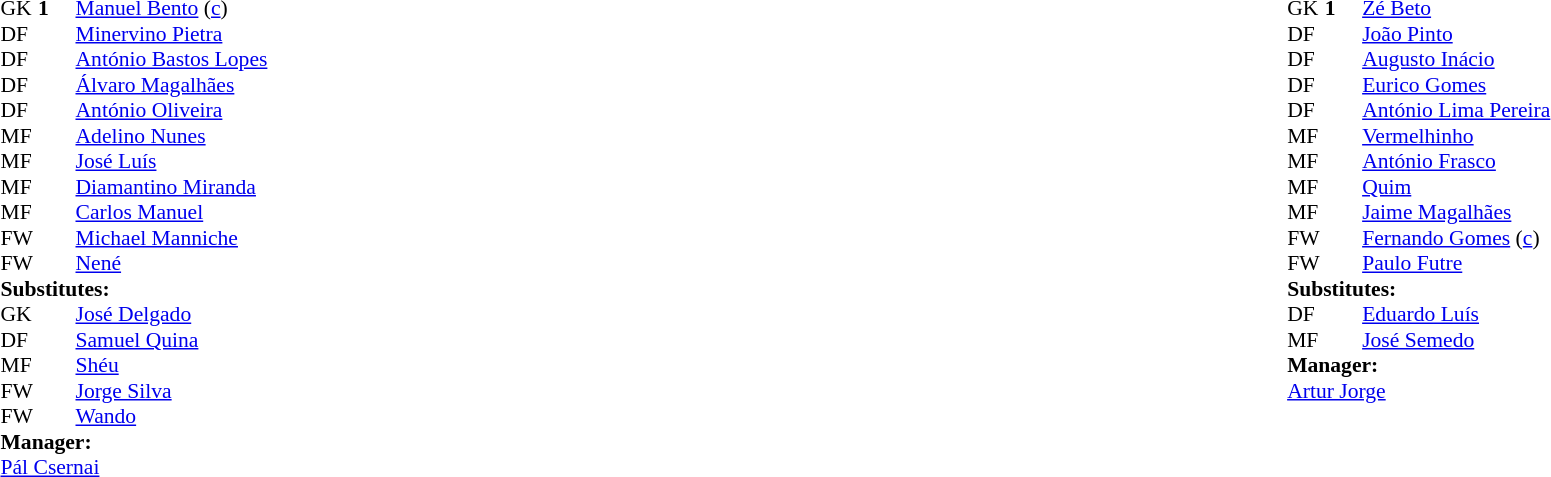<table width="100%">
<tr>
<td valign="top" width="50%"><br><table style="font-size: 90%" cellspacing="0" cellpadding="0">
<tr>
<td colspan="4"></td>
</tr>
<tr>
<th width=25></th>
<th width=25></th>
</tr>
<tr>
<td>GK</td>
<td><strong>1</strong></td>
<td> <a href='#'>Manuel Bento</a> (<a href='#'>c</a>)</td>
</tr>
<tr>
<td>DF</td>
<td></td>
<td> <a href='#'>Minervino Pietra</a></td>
</tr>
<tr>
<td>DF</td>
<td></td>
<td> <a href='#'>António Bastos Lopes</a></td>
</tr>
<tr>
<td>DF</td>
<td></td>
<td> <a href='#'>Álvaro Magalhães</a></td>
</tr>
<tr>
<td>DF</td>
<td></td>
<td> <a href='#'>António Oliveira</a></td>
</tr>
<tr>
<td>MF</td>
<td></td>
<td> <a href='#'>Adelino Nunes</a></td>
</tr>
<tr>
<td>MF</td>
<td></td>
<td> <a href='#'>José Luís</a></td>
</tr>
<tr>
<td>MF</td>
<td></td>
<td> <a href='#'>Diamantino Miranda</a></td>
</tr>
<tr>
<td>MF</td>
<td></td>
<td> <a href='#'>Carlos Manuel</a></td>
<td></td>
<td></td>
</tr>
<tr>
<td>FW</td>
<td></td>
<td> <a href='#'>Michael Manniche</a></td>
</tr>
<tr>
<td>FW</td>
<td></td>
<td> <a href='#'>Nené</a></td>
<td></td>
<td></td>
</tr>
<tr>
<td colspan=3><strong>Substitutes:</strong></td>
</tr>
<tr>
<td>GK</td>
<td></td>
<td> <a href='#'>José Delgado</a></td>
</tr>
<tr>
<td>DF</td>
<td></td>
<td> <a href='#'>Samuel Quina</a></td>
</tr>
<tr>
<td>MF</td>
<td></td>
<td> <a href='#'>Shéu</a></td>
</tr>
<tr>
<td>FW</td>
<td></td>
<td> <a href='#'>Jorge Silva</a></td>
<td></td>
<td></td>
</tr>
<tr>
<td>FW</td>
<td></td>
<td> <a href='#'>Wando</a></td>
<td></td>
<td></td>
</tr>
<tr>
<td colspan=3><strong>Manager:</strong></td>
</tr>
<tr>
<td colspan=4> <a href='#'>Pál Csernai</a></td>
</tr>
</table>
</td>
<td valign="top"></td>
<td valign="top" width="50%"><br><table style="font-size: 90%" cellspacing="0" cellpadding="0" align=center>
<tr>
<td colspan="4"></td>
</tr>
<tr>
<th width=25></th>
<th width=25></th>
</tr>
<tr>
<td>GK</td>
<td><strong>1</strong></td>
<td> <a href='#'>Zé Beto</a></td>
</tr>
<tr>
<td>DF</td>
<td></td>
<td> <a href='#'>João Pinto</a></td>
</tr>
<tr>
<td>DF</td>
<td></td>
<td> <a href='#'>Augusto Inácio</a></td>
</tr>
<tr>
<td>DF</td>
<td></td>
<td> <a href='#'>Eurico Gomes</a></td>
<td></td>
<td></td>
</tr>
<tr>
<td>DF</td>
<td></td>
<td> <a href='#'>António Lima Pereira</a></td>
</tr>
<tr>
<td>MF</td>
<td></td>
<td> <a href='#'>Vermelhinho</a></td>
</tr>
<tr>
<td>MF</td>
<td></td>
<td> <a href='#'>António Frasco</a></td>
</tr>
<tr>
<td>MF</td>
<td></td>
<td> <a href='#'>Quim</a></td>
</tr>
<tr>
<td>MF</td>
<td></td>
<td> <a href='#'>Jaime Magalhães</a></td>
<td></td>
<td></td>
</tr>
<tr>
<td>FW</td>
<td></td>
<td> <a href='#'>Fernando Gomes</a> (<a href='#'>c</a>)</td>
</tr>
<tr>
<td>FW</td>
<td></td>
<td> <a href='#'>Paulo Futre</a></td>
</tr>
<tr>
<td colspan=3><strong>Substitutes:</strong></td>
</tr>
<tr>
<td>DF</td>
<td></td>
<td> <a href='#'>Eduardo Luís</a></td>
<td></td>
<td></td>
</tr>
<tr>
<td>MF</td>
<td></td>
<td> <a href='#'>José Semedo</a></td>
<td></td>
<td></td>
</tr>
<tr>
<td colspan=3><strong>Manager:</strong></td>
</tr>
<tr>
<td colspan=4> <a href='#'>Artur Jorge</a></td>
</tr>
</table>
</td>
</tr>
</table>
